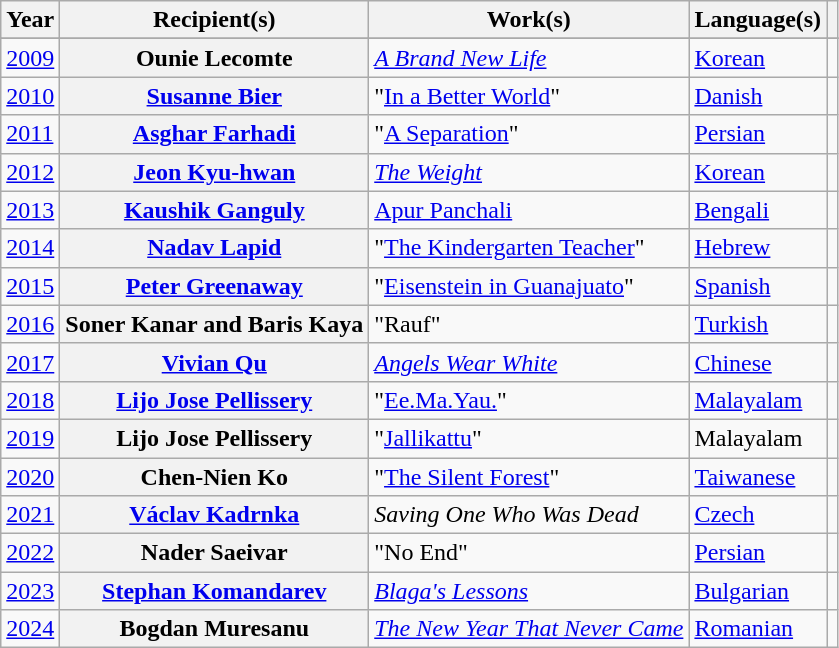<table class="wikitable plainrowheaders sortable">
<tr>
<th scope="col">Year</th>
<th scope="col">Recipient(s)</th>
<th scope="col">Work(s)</th>
<th scope="col">Language(s)</th>
<th scope="col" class="unsortable" style="text-align:center;"></th>
</tr>
<tr>
</tr>
<tr>
<td><a href='#'>2009<br></a></td>
<th scope="row">Ounie Lecomte</th>
<td><em><a href='#'>A Brand New Life</a></em></td>
<td><a href='#'>Korean</a></td>
<td></td>
</tr>
<tr>
<td><a href='#'>2010<br></a></td>
<th scope="row"><a href='#'>Susanne Bier</a></th>
<td>"<a href='#'>In a Better World</a>"</td>
<td><a href='#'>Danish</a></td>
<td></td>
</tr>
<tr>
<td><a href='#'>2011<br></a></td>
<th scope="row"><a href='#'>Asghar Farhadi</a></th>
<td>"<a href='#'>A Separation</a>"</td>
<td><a href='#'>Persian</a></td>
<td></td>
</tr>
<tr>
<td><a href='#'>2012<br></a></td>
<th scope="row"><a href='#'>Jeon Kyu-hwan</a></th>
<td><em><a href='#'>The Weight</a></em></td>
<td><a href='#'>Korean</a></td>
<td></td>
</tr>
<tr>
<td><a href='#'>2013<br></a></td>
<th scope="row"><a href='#'>Kaushik Ganguly</a></th>
<td><a href='#'>Apur Panchali</a></td>
<td><a href='#'>Bengali</a></td>
<td></td>
</tr>
<tr>
<td><a href='#'>2014<br></a></td>
<th scope="row"><a href='#'>Nadav Lapid</a></th>
<td>"<a href='#'>The Kindergarten Teacher</a>"</td>
<td><a href='#'>Hebrew</a></td>
<td></td>
</tr>
<tr>
<td><a href='#'>2015<br></a></td>
<th scope="row"><a href='#'>Peter Greenaway</a></th>
<td>"<a href='#'>Eisenstein in Guanajuato</a>"</td>
<td><a href='#'>Spanish</a></td>
<td></td>
</tr>
<tr>
<td><a href='#'>2016<br></a></td>
<th scope="row">Soner Kanar and Baris Kaya</th>
<td>"Rauf"</td>
<td><a href='#'>Turkish</a></td>
<td></td>
</tr>
<tr>
<td><a href='#'>2017<br></a></td>
<th scope="row"><a href='#'>Vivian Qu</a></th>
<td><em><a href='#'>Angels Wear White</a></em></td>
<td><a href='#'>Chinese</a></td>
<td></td>
</tr>
<tr>
<td><a href='#'>2018<br></a></td>
<th scope="row"><a href='#'>Lijo Jose Pellissery</a></th>
<td>"<a href='#'>Ee.Ma.Yau.</a>"</td>
<td><a href='#'>Malayalam</a></td>
<td></td>
</tr>
<tr>
<td><a href='#'>2019<br></a></td>
<th scope="row">Lijo Jose Pellissery</th>
<td>"<a href='#'>Jallikattu</a>"</td>
<td>Malayalam</td>
<td></td>
</tr>
<tr>
<td><a href='#'>2020<br></a></td>
<th scope="row">Chen-Nien Ko</th>
<td>"<a href='#'>The Silent Forest</a>"</td>
<td><a href='#'>Taiwanese</a></td>
<td></td>
</tr>
<tr>
<td><a href='#'>2021<br></a></td>
<th scope="row"><a href='#'>Václav Kadrnka</a></th>
<td><em>Saving One Who Was Dead</em></td>
<td><a href='#'>Czech</a></td>
<td></td>
</tr>
<tr>
<td><a href='#'>2022<br></a></td>
<th scope="row">Nader Saeivar</th>
<td>"No End"</td>
<td><a href='#'>Persian</a></td>
<td></td>
</tr>
<tr>
<td><a href='#'>2023<br></a></td>
<th scope="row"><a href='#'>Stephan Komandarev</a></th>
<td><em><a href='#'>Blaga's Lessons</a></em></td>
<td><a href='#'>Bulgarian</a></td>
<td></td>
</tr>
<tr>
<td><a href='#'>2024<br></a></td>
<th scope="row">Bogdan Muresanu</th>
<td><em><a href='#'>The New Year That Never Came</a></em></td>
<td><a href='#'>Romanian</a></td>
<td></td>
</tr>
</table>
